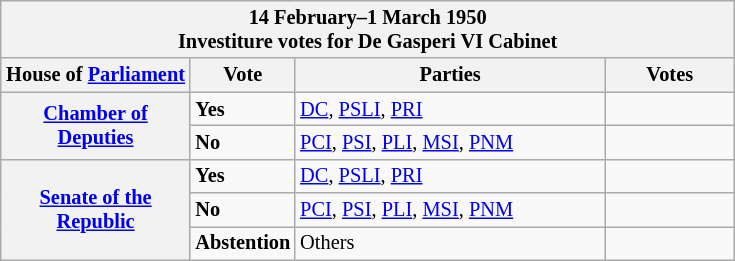<table class="wikitable" style="font-size:85%;">
<tr>
<th colspan="4">14 February–1 March 1950<br>Investiture votes for De Gasperi VI Cabinet</th>
</tr>
<tr>
<th width="120">House of <a href='#'>Parliament</a></th>
<th width="60">Vote</th>
<th width="200">Parties</th>
<th width="80" align="center">Votes</th>
</tr>
<tr>
<th rowspan="2"><a href='#'>Chamber of Deputies</a><br></th>
<td> <strong>Yes</strong></td>
<td><a href='#'>DC</a>, <a href='#'>PSLI</a>, <a href='#'>PRI</a></td>
<td></td>
</tr>
<tr>
<td> <strong>No</strong></td>
<td><a href='#'>PCI</a>, <a href='#'>PSI</a>, <a href='#'>PLI</a>, <a href='#'>MSI</a>, <a href='#'>PNM</a></td>
<td></td>
</tr>
<tr>
<th rowspan="3"><a href='#'>Senate of the Republic</a><br></th>
<td> <strong>Yes</strong></td>
<td><a href='#'>DC</a>, <a href='#'>PSLI</a>, <a href='#'>PRI</a></td>
<td></td>
</tr>
<tr>
<td> <strong>No</strong></td>
<td><a href='#'>PCI</a>, <a href='#'>PSI</a>, <a href='#'>PLI</a>, <a href='#'>MSI</a>, <a href='#'>PNM</a></td>
<td></td>
</tr>
<tr>
<td><strong>Abstention</strong></td>
<td>Others</td>
<td></td>
</tr>
</table>
